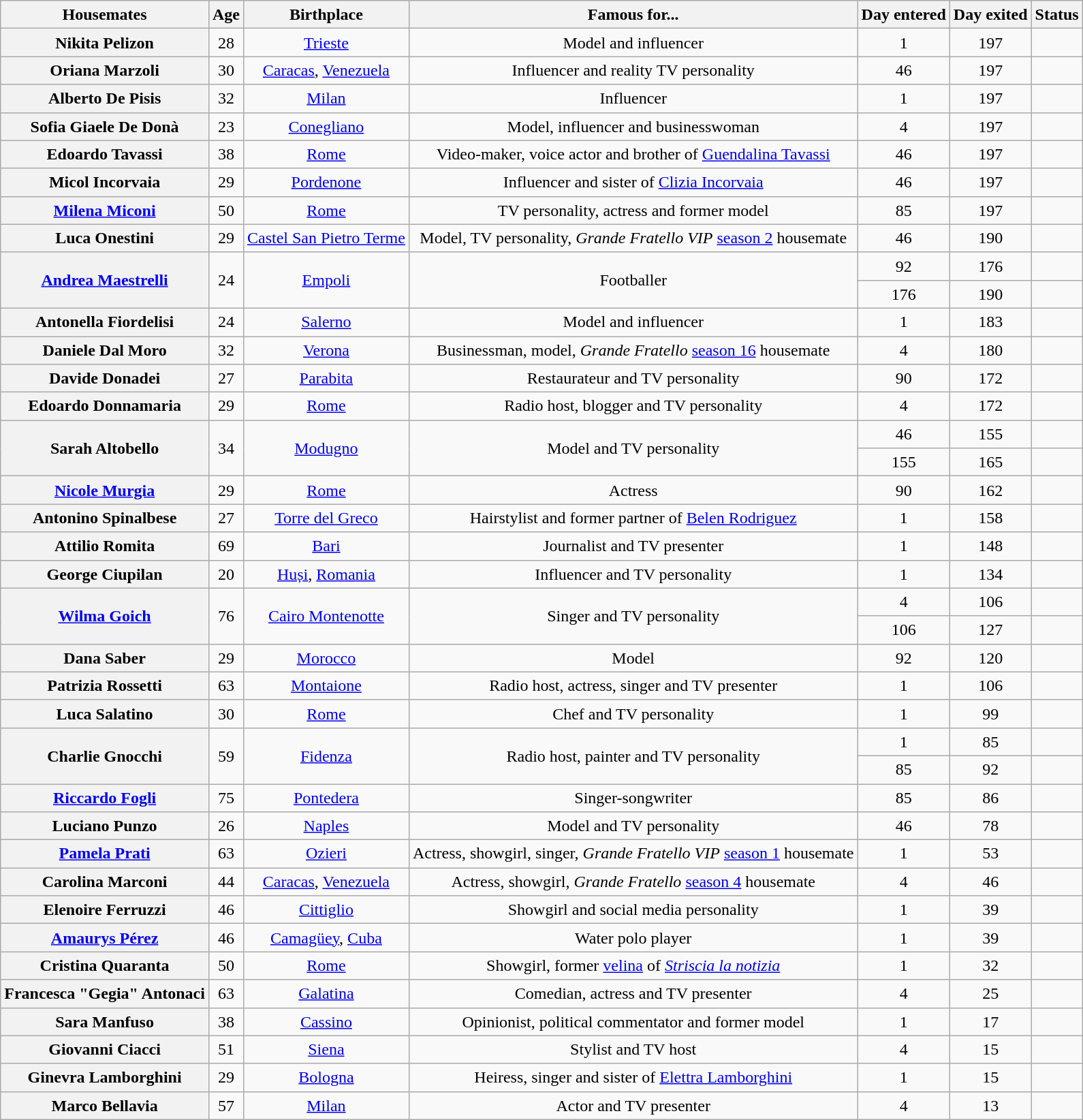<table class="wikitable sortable" style="text-align:center; line-height:20px; width:auto;">
<tr>
<th>Housemates</th>
<th>Age</th>
<th>Birthplace</th>
<th>Famous for...</th>
<th>Day entered</th>
<th>Day exited</th>
<th>Status</th>
</tr>
<tr>
<th>Nikita Pelizon</th>
<td>28</td>
<td><a href='#'>Trieste</a></td>
<td>Model and influencer</td>
<td>1</td>
<td>197</td>
<td></td>
</tr>
<tr>
<th>Oriana Marzoli</th>
<td>30</td>
<td><a href='#'>Caracas</a>, <a href='#'>Venezuela</a></td>
<td>Influencer and reality TV personality</td>
<td>46</td>
<td>197</td>
<td></td>
</tr>
<tr>
<th>Alberto De Pisis</th>
<td>32</td>
<td><a href='#'>Milan</a></td>
<td>Influencer</td>
<td>1</td>
<td>197</td>
<td></td>
</tr>
<tr>
<th>Sofia Giaele De Donà</th>
<td>23</td>
<td><a href='#'>Conegliano</a></td>
<td>Model, influencer and businesswoman</td>
<td>4</td>
<td>197</td>
<td></td>
</tr>
<tr>
<th>Edoardo Tavassi</th>
<td>38</td>
<td><a href='#'>Rome</a></td>
<td>Video-maker, voice actor and brother of <a href='#'>Guendalina Tavassi</a></td>
<td>46</td>
<td>197</td>
<td></td>
</tr>
<tr>
<th>Micol Incorvaia</th>
<td>29</td>
<td><a href='#'>Pordenone</a></td>
<td>Influencer and sister of <a href='#'>Clizia Incorvaia</a></td>
<td>46</td>
<td>197</td>
<td></td>
</tr>
<tr>
<th><a href='#'>Milena Miconi</a></th>
<td>50</td>
<td><a href='#'>Rome</a></td>
<td>TV personality, actress and former model</td>
<td>85</td>
<td>197</td>
<td></td>
</tr>
<tr>
<th>Luca Onestini</th>
<td>29</td>
<td><a href='#'>Castel San Pietro Terme</a></td>
<td>Model, TV personality, <em>Grande Fratello VIP</em> <a href='#'>season 2</a> housemate</td>
<td>46</td>
<td>190</td>
<td></td>
</tr>
<tr>
<th ! rowspan="2"><a href='#'>Andrea Maestrelli</a></th>
<td rowspan="2">24</td>
<td rowspan="2"><a href='#'>Empoli</a></td>
<td rowspan="2">Footballer</td>
<td>92</td>
<td>176</td>
<td></td>
</tr>
<tr>
<td>176</td>
<td>190</td>
<td></td>
</tr>
<tr>
<th>Antonella Fiordelisi</th>
<td>24</td>
<td><a href='#'>Salerno</a></td>
<td>Model and influencer</td>
<td>1</td>
<td>183</td>
<td></td>
</tr>
<tr>
<th>Daniele Dal Moro</th>
<td>32</td>
<td><a href='#'>Verona</a></td>
<td>Businessman, model, <em>Grande Fratello</em> <a href='#'>season 16</a> housemate</td>
<td>4</td>
<td>180</td>
<td></td>
</tr>
<tr>
<th>Davide Donadei</th>
<td>27</td>
<td><a href='#'>Parabita</a></td>
<td>Restaurateur and TV personality</td>
<td>90</td>
<td>172</td>
<td></td>
</tr>
<tr>
<th>Edoardo Donnamaria</th>
<td>29</td>
<td><a href='#'>Rome</a></td>
<td>Radio host, blogger and TV personality</td>
<td>4</td>
<td>172</td>
<td></td>
</tr>
<tr>
<th ! rowspan="2">Sarah Altobello</th>
<td rowspan="2">34</td>
<td rowspan="2"><a href='#'>Modugno</a></td>
<td rowspan="2">Model and TV personality</td>
<td>46</td>
<td>155</td>
<td></td>
</tr>
<tr>
<td>155</td>
<td>165</td>
<td></td>
</tr>
<tr>
<th><a href='#'>Nicole Murgia</a></th>
<td>29</td>
<td><a href='#'>Rome</a></td>
<td>Actress</td>
<td>90</td>
<td>162</td>
<td></td>
</tr>
<tr>
<th>Antonino Spinalbese</th>
<td>27</td>
<td><a href='#'>Torre del Greco</a></td>
<td>Hairstylist and former partner of <a href='#'>Belen Rodriguez</a></td>
<td>1</td>
<td>158</td>
<td></td>
</tr>
<tr>
<th>Attilio Romita</th>
<td>69</td>
<td><a href='#'>Bari</a></td>
<td>Journalist and TV presenter</td>
<td>1</td>
<td>148</td>
<td></td>
</tr>
<tr>
<th>George Ciupilan</th>
<td>20</td>
<td><a href='#'>Huși</a>, <a href='#'>Romania</a></td>
<td>Influencer and TV personality</td>
<td>1</td>
<td>134</td>
<td></td>
</tr>
<tr>
<th rowspan="2"><a href='#'>Wilma Goich</a></th>
<td rowspan="2">76</td>
<td rowspan="2"><a href='#'>Cairo Montenotte</a></td>
<td rowspan="2">Singer and TV personality</td>
<td>4</td>
<td>106</td>
<td></td>
</tr>
<tr>
<td>106</td>
<td>127</td>
<td></td>
</tr>
<tr>
<th>Dana Saber</th>
<td>29</td>
<td><a href='#'>Morocco</a></td>
<td>Model</td>
<td>92</td>
<td>120</td>
<td></td>
</tr>
<tr>
<th>Patrizia Rossetti</th>
<td>63</td>
<td><a href='#'>Montaione</a></td>
<td>Radio host, actress, singer and TV presenter</td>
<td>1</td>
<td>106</td>
<td></td>
</tr>
<tr>
<th>Luca Salatino</th>
<td>30</td>
<td><a href='#'>Rome</a></td>
<td>Chef and TV personality</td>
<td>1</td>
<td>99</td>
<td></td>
</tr>
<tr>
<th rowspan="2">Charlie Gnocchi</th>
<td rowspan="2">59</td>
<td rowspan="2"><a href='#'>Fidenza</a></td>
<td rowspan="2">Radio host, painter and TV personality</td>
<td>1</td>
<td>85</td>
<td></td>
</tr>
<tr>
<td>85</td>
<td>92</td>
<td></td>
</tr>
<tr>
<th><a href='#'>Riccardo Fogli</a></th>
<td>75</td>
<td><a href='#'>Pontedera</a></td>
<td>Singer-songwriter</td>
<td>85</td>
<td>86</td>
<td></td>
</tr>
<tr>
<th>Luciano Punzo</th>
<td>26</td>
<td><a href='#'>Naples</a></td>
<td>Model and TV personality</td>
<td>46</td>
<td>78</td>
<td></td>
</tr>
<tr>
<th><a href='#'>Pamela Prati</a></th>
<td>63</td>
<td><a href='#'>Ozieri</a></td>
<td>Actress, showgirl, singer, <em>Grande Fratello VIP</em> <a href='#'>season 1</a> housemate</td>
<td>1</td>
<td>53</td>
<td></td>
</tr>
<tr>
<th>Carolina Marconi</th>
<td>44</td>
<td><a href='#'>Caracas</a>, <a href='#'>Venezuela</a></td>
<td>Actress, showgirl, <em>Grande Fratello</em> <a href='#'>season 4</a> housemate</td>
<td>4</td>
<td>46</td>
<td></td>
</tr>
<tr>
<th>Elenoire Ferruzzi</th>
<td>46</td>
<td><a href='#'>Cittiglio</a></td>
<td>Showgirl and social media personality</td>
<td>1</td>
<td>39</td>
<td></td>
</tr>
<tr>
<th><a href='#'>Amaurys Pérez</a></th>
<td>46</td>
<td><a href='#'>Camagüey</a>, <a href='#'>Cuba</a></td>
<td>Water polo player</td>
<td>1</td>
<td>39</td>
<td></td>
</tr>
<tr>
<th>Cristina Quaranta</th>
<td>50</td>
<td><a href='#'>Rome</a></td>
<td>Showgirl, former <a href='#'>velina</a> of <em><a href='#'>Striscia la notizia</a></em></td>
<td>1</td>
<td>32</td>
<td></td>
</tr>
<tr>
<th>Francesca "Gegia" Antonaci</th>
<td>63</td>
<td><a href='#'>Galatina</a></td>
<td>Comedian, actress and TV presenter</td>
<td>4</td>
<td>25</td>
<td></td>
</tr>
<tr>
<th>Sara Manfuso</th>
<td>38</td>
<td><a href='#'>Cassino</a></td>
<td>Opinionist, political commentator and former model</td>
<td>1</td>
<td>17</td>
<td></td>
</tr>
<tr>
<th>Giovanni Ciacci</th>
<td>51</td>
<td><a href='#'>Siena</a></td>
<td>Stylist and TV host</td>
<td>4</td>
<td>15</td>
<td></td>
</tr>
<tr>
<th>Ginevra Lamborghini</th>
<td>29</td>
<td><a href='#'>Bologna</a></td>
<td>Heiress, singer and sister of <a href='#'>Elettra Lamborghini</a></td>
<td>1</td>
<td>15</td>
<td></td>
</tr>
<tr>
<th>Marco Bellavia</th>
<td>57</td>
<td><a href='#'>Milan</a></td>
<td>Actor and TV presenter</td>
<td>4</td>
<td>13</td>
<td></td>
</tr>
</table>
